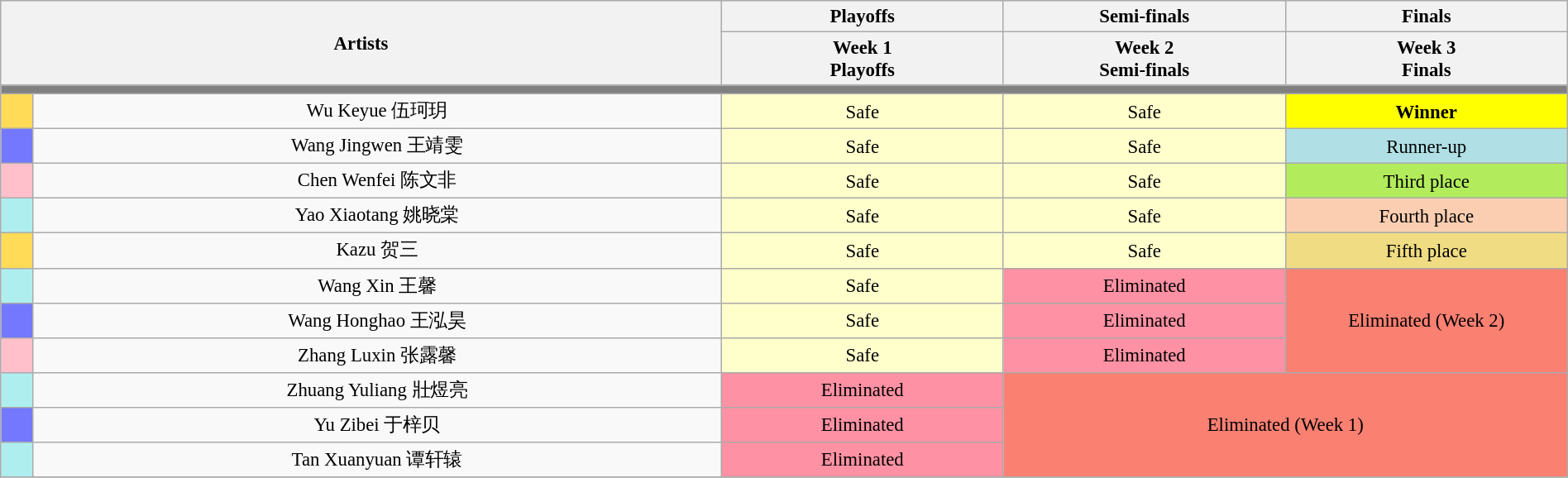<table class="wikitable" style="text-align:center; font-size:95%; width:100%">
<tr>
<th rowspan="2" colspan="2">Artists</th>
<th style="width:18%">Playoffs</th>
<th style="width:18%">Semi-finals</th>
<th style="width:18%">Finals</th>
</tr>
<tr>
<th style="width:9%">Week 1 <br> Playoffs</th>
<th style="width:9%">Week 2 <br> Semi-finals</th>
<th style="width:9%">Week 3 <br> Finals</th>
</tr>
<tr>
<th colspan="12" style="background:gray"></th>
</tr>
<tr>
<td style="background:#ffdb58"></td>
<td>Wu Keyue 伍珂玥</td>
<td style="background:#FFFFCC">Safe</td>
<td style="background:#FFFFCC">Safe</td>
<td style="background:yellow"><strong>Winner</strong></td>
</tr>
<tr>
<td style="background:#7378ff"></td>
<td>Wang Jingwen 王靖雯</td>
<td style="background:#FFFFCC">Safe</td>
<td style="background:#FFFFCC">Safe</td>
<td style="background:#B0E0E6">Runner-up</td>
</tr>
<tr>
<td style="background:pink"></td>
<td>Chen Wenfei 陈文非</td>
<td style="background:#FFFFCC">Safe</td>
<td style="background:#FFFFCC">Safe</td>
<td style="background:#B2EC5D">Third place</td>
</tr>
<tr>
<td style="background:#afeeee"></td>
<td>Yao Xiaotang 姚晓棠</td>
<td style="background:#FFFFCC">Safe</td>
<td style="background:#FFFFCC">Safe</td>
<td style="background:#FBCEB1">Fourth place</td>
</tr>
<tr>
<td style="background:#ffdb58"></td>
<td>Kazu 贺三</td>
<td style="background:#FFFFCC">Safe</td>
<td style="background:#FFFFCC">Safe</td>
<td style="background:#F0DC82">Fifth place</td>
</tr>
<tr>
<td style="background:#afeeee"></td>
<td>Wang Xin 王馨</td>
<td style="background:#FFFFCC">Safe</td>
<td style="background:#FF91A4">Eliminated</td>
<td style="background:salmon" rowspan="3">Eliminated (Week 2)</td>
</tr>
<tr>
<td style="background:#7378ff"></td>
<td>Wang Honghao 王泓昊</td>
<td style="background:#FFFFCC">Safe</td>
<td style="background:#FF91A4">Eliminated</td>
</tr>
<tr>
<td style="background:pink"></td>
<td>Zhang Luxin 张露馨</td>
<td style="background:#FFFFCC">Safe</td>
<td style="background:#FF91A4">Eliminated</td>
</tr>
<tr>
<td style="background:#afeeee"></td>
<td>Zhuang Yuliang 壯煜亮</td>
<td style="background:#FF91A4">Eliminated</td>
<td style="background:salmon" rowspan="3" colspan="2">Eliminated (Week 1)</td>
</tr>
<tr>
<td style="background:#7378ff"></td>
<td>Yu Zibei 于梓贝</td>
<td style="background:#FF91A4">Eliminated</td>
</tr>
<tr>
<td style="background:#afeeee"></td>
<td>Tan Xuanyuan 谭轩辕</td>
<td style="background:#FF91A4">Eliminated</td>
</tr>
<tr>
</tr>
</table>
